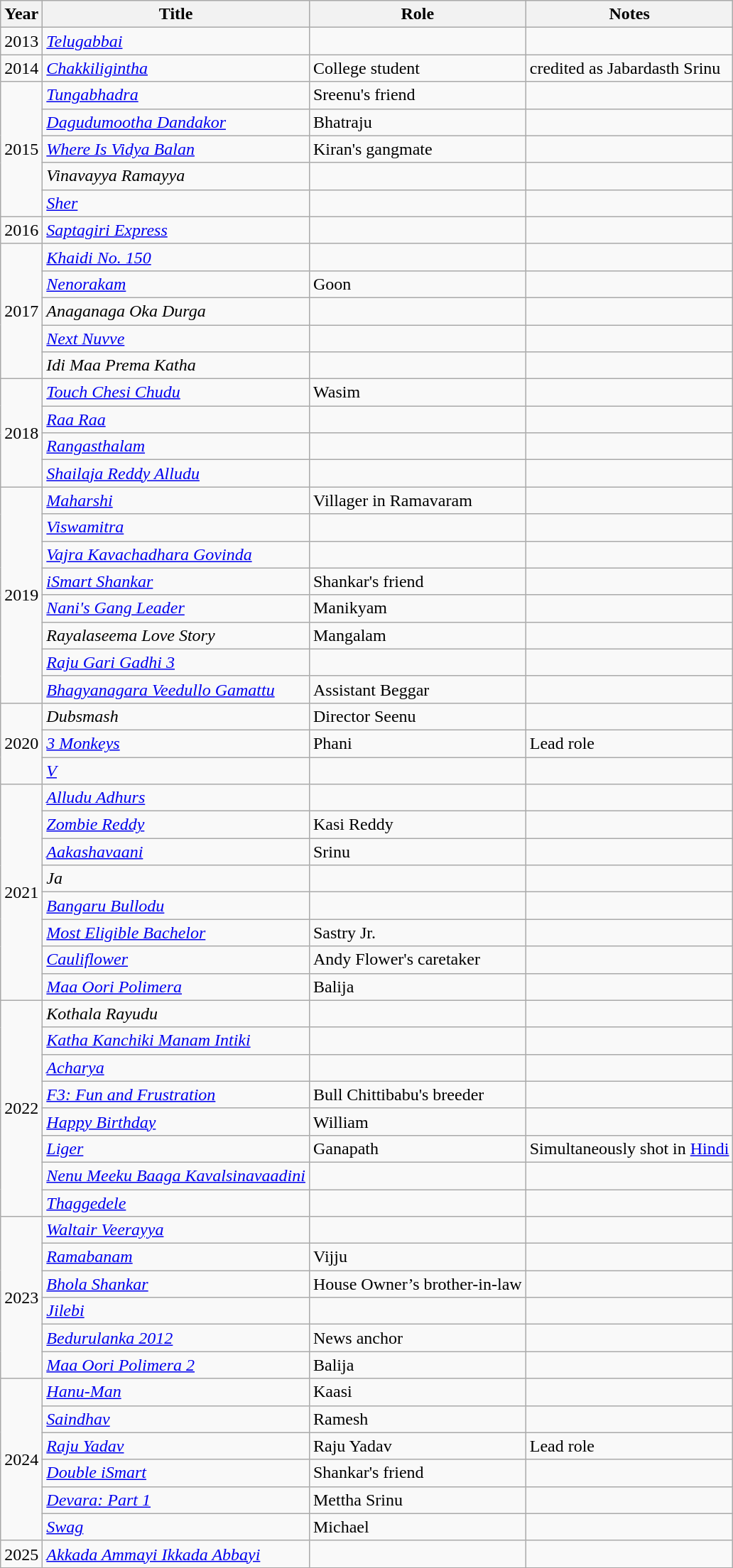<table class="wikitable sortable">
<tr>
<th>Year</th>
<th>Title</th>
<th>Role</th>
<th class="unsortable">Notes</th>
</tr>
<tr>
<td>2013</td>
<td><em><a href='#'>Telugabbai</a></em></td>
<td></td>
<td></td>
</tr>
<tr>
<td>2014</td>
<td><em><a href='#'>Chakkiligintha</a></em></td>
<td>College student</td>
<td>credited as Jabardasth Srinu</td>
</tr>
<tr>
<td rowspan="5">2015</td>
<td><em><a href='#'>Tungabhadra</a></em></td>
<td>Sreenu's friend</td>
<td></td>
</tr>
<tr>
<td><em><a href='#'>Dagudumootha Dandakor</a></em></td>
<td>Bhatraju</td>
<td></td>
</tr>
<tr>
<td><em><a href='#'>Where Is Vidya Balan</a></em></td>
<td>Kiran's gangmate</td>
<td></td>
</tr>
<tr>
<td><em>Vinavayya Ramayya</em></td>
<td></td>
<td></td>
</tr>
<tr>
<td><em><a href='#'>Sher</a></em></td>
<td></td>
<td></td>
</tr>
<tr>
<td>2016</td>
<td><em><a href='#'>Saptagiri Express</a></em></td>
<td></td>
<td></td>
</tr>
<tr>
<td rowspan="5">2017</td>
<td><em><a href='#'>Khaidi No. 150</a></em></td>
<td></td>
<td></td>
</tr>
<tr>
<td><em><a href='#'>Nenorakam</a></em></td>
<td>Goon</td>
<td></td>
</tr>
<tr>
<td><em>Anaganaga Oka Durga</em></td>
<td></td>
<td></td>
</tr>
<tr>
<td><em><a href='#'>Next Nuvve</a></em></td>
<td></td>
<td></td>
</tr>
<tr>
<td><em>Idi Maa Prema Katha</em></td>
<td></td>
<td></td>
</tr>
<tr>
<td rowspan="4">2018</td>
<td><em><a href='#'>Touch Chesi Chudu</a></em></td>
<td>Wasim</td>
<td></td>
</tr>
<tr>
<td><em><a href='#'>Raa Raa</a></em></td>
<td></td>
<td></td>
</tr>
<tr>
<td><em><a href='#'>Rangasthalam</a></em></td>
<td></td>
<td></td>
</tr>
<tr>
<td><em><a href='#'>Shailaja Reddy Alludu</a></em></td>
<td></td>
<td></td>
</tr>
<tr>
<td rowspan="8">2019</td>
<td><em><a href='#'>Maharshi</a></em></td>
<td>Villager in Ramavaram</td>
<td></td>
</tr>
<tr>
<td><em><a href='#'>Viswamitra</a></em></td>
<td></td>
<td></td>
</tr>
<tr>
<td><em><a href='#'>Vajra Kavachadhara Govinda</a></em></td>
<td></td>
<td></td>
</tr>
<tr>
<td><em><a href='#'>iSmart Shankar</a></em></td>
<td>Shankar's friend</td>
<td></td>
</tr>
<tr>
<td><em><a href='#'>Nani's Gang Leader</a></em></td>
<td>Manikyam</td>
<td></td>
</tr>
<tr>
<td><em>Rayalaseema Love Story</em></td>
<td>Mangalam</td>
<td></td>
</tr>
<tr>
<td><em><a href='#'>Raju Gari Gadhi 3</a></em></td>
<td></td>
<td></td>
</tr>
<tr>
<td><em><a href='#'>Bhagyanagara Veedullo Gamattu</a></em></td>
<td>Assistant Beggar</td>
<td></td>
</tr>
<tr>
<td rowspan="3">2020</td>
<td><em>Dubsmash</em></td>
<td>Director Seenu</td>
<td></td>
</tr>
<tr>
<td><em><a href='#'>3 Monkeys</a></em></td>
<td>Phani</td>
<td>Lead role</td>
</tr>
<tr>
<td><em><a href='#'>V</a></em></td>
<td></td>
<td></td>
</tr>
<tr>
<td rowspan="8">2021</td>
<td><em><a href='#'>Alludu Adhurs</a></em></td>
<td></td>
<td></td>
</tr>
<tr>
<td><em><a href='#'>Zombie Reddy</a></em></td>
<td>Kasi Reddy</td>
<td></td>
</tr>
<tr>
<td><em><a href='#'>Aakashavaani</a></em></td>
<td>Srinu</td>
<td></td>
</tr>
<tr>
<td><em>Ja</em></td>
<td></td>
<td></td>
</tr>
<tr>
<td><em><a href='#'>Bangaru Bullodu</a></em></td>
<td></td>
<td></td>
</tr>
<tr>
<td><em><a href='#'>Most Eligible Bachelor</a></em></td>
<td>Sastry Jr.</td>
<td></td>
</tr>
<tr>
<td><em><a href='#'>Cauliflower</a></em></td>
<td>Andy Flower's caretaker</td>
<td></td>
</tr>
<tr>
<td><em><a href='#'>Maa Oori Polimera</a></em></td>
<td>Balija</td>
<td></td>
</tr>
<tr>
<td rowspan="8">2022</td>
<td><em>Kothala Rayudu</em></td>
<td></td>
<td></td>
</tr>
<tr>
<td><em><a href='#'>Katha Kanchiki Manam Intiki</a></em></td>
<td></td>
<td></td>
</tr>
<tr>
<td><em><a href='#'>Acharya</a></em></td>
<td></td>
<td></td>
</tr>
<tr>
<td><em><a href='#'>F3: Fun and Frustration</a></em></td>
<td>Bull Chittibabu's breeder</td>
<td></td>
</tr>
<tr>
<td><em><a href='#'>Happy Birthday</a></em></td>
<td>William</td>
<td></td>
</tr>
<tr>
<td><em><a href='#'>Liger</a></em></td>
<td>Ganapath</td>
<td>Simultaneously shot in <a href='#'>Hindi</a></td>
</tr>
<tr>
<td><em><a href='#'>Nenu Meeku Baaga Kavalsinavaadini</a></em></td>
<td></td>
<td></td>
</tr>
<tr>
<td><em><a href='#'>Thaggedele</a></em></td>
<td></td>
<td></td>
</tr>
<tr>
<td rowspan="6">2023</td>
<td><em><a href='#'>Waltair Veerayya</a></em></td>
<td></td>
<td></td>
</tr>
<tr>
<td><em><a href='#'>Ramabanam</a></em></td>
<td>Vijju</td>
<td></td>
</tr>
<tr>
<td><em><a href='#'>Bhola Shankar</a></em></td>
<td>House Owner’s brother-in-law</td>
<td></td>
</tr>
<tr>
<td><em><a href='#'>Jilebi</a></em></td>
<td></td>
<td></td>
</tr>
<tr>
<td><em><a href='#'>Bedurulanka 2012</a></em></td>
<td>News anchor</td>
<td></td>
</tr>
<tr>
<td><em><a href='#'>Maa Oori Polimera 2</a></em></td>
<td>Balija</td>
<td></td>
</tr>
<tr>
<td rowspan="6">2024</td>
<td><em><a href='#'>Hanu-Man</a></em></td>
<td>Kaasi</td>
<td></td>
</tr>
<tr>
<td><em><a href='#'>Saindhav</a></em></td>
<td>Ramesh</td>
<td></td>
</tr>
<tr>
<td><em><a href='#'>Raju Yadav</a></em></td>
<td>Raju Yadav</td>
<td>Lead role</td>
</tr>
<tr>
<td><em><a href='#'>Double iSmart</a></em></td>
<td>Shankar's friend</td>
<td></td>
</tr>
<tr>
<td><em><a href='#'>Devara: Part 1</a></em></td>
<td>Mettha Srinu</td>
<td></td>
</tr>
<tr>
<td><a href='#'><em>Swag</em></a></td>
<td>Michael</td>
<td></td>
</tr>
<tr>
<td>2025</td>
<td><em><a href='#'>Akkada Ammayi Ikkada Abbayi</a></em></td>
<td></td>
<td></td>
</tr>
<tr>
</tr>
</table>
